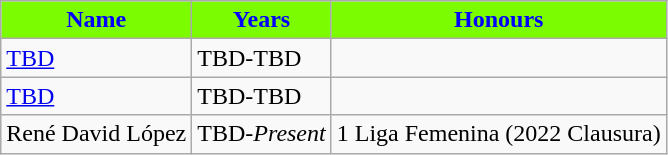<table class="wikitable">
<tr>
<th style="color:Blue; background:#7CFC00;">Name</th>
<th style="color:Blue; background:#7CFC00;">Years</th>
<th style="color:Blue; background:#7CFC00;">Honours</th>
</tr>
<tr>
<td> <a href='#'>TBD</a></td>
<td>TBD-TBD</td>
<td></td>
</tr>
<tr>
<td> <a href='#'>TBD</a></td>
<td>TBD-TBD</td>
<td></td>
</tr>
<tr>
<td> René David López</td>
<td>TBD-<em>Present</em></td>
<td>1 Liga Femenina (2022 Clausura)</td>
</tr>
</table>
